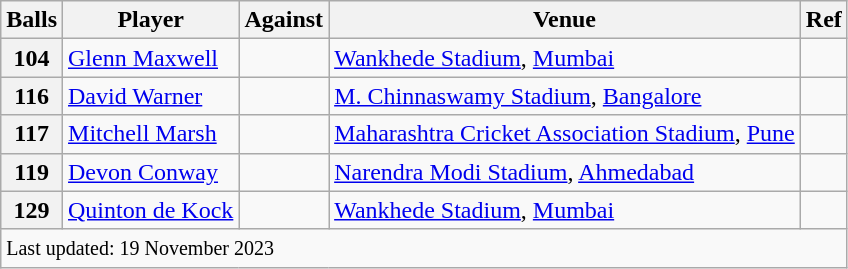<table class="wikitable sortable">
<tr>
<th>Balls</th>
<th>Player</th>
<th>Against</th>
<th>Venue</th>
<th>Ref</th>
</tr>
<tr>
<th>104</th>
<td> <a href='#'>Glenn Maxwell</a></td>
<td></td>
<td><a href='#'>Wankhede Stadium</a>, <a href='#'>Mumbai</a></td>
<td></td>
</tr>
<tr>
<th>116</th>
<td> <a href='#'>David Warner</a></td>
<td></td>
<td><a href='#'>M. Chinnaswamy Stadium</a>, <a href='#'>Bangalore</a></td>
<td></td>
</tr>
<tr>
<th>117</th>
<td> <a href='#'>Mitchell Marsh</a></td>
<td></td>
<td><a href='#'>Maharashtra Cricket Association Stadium</a>, <a href='#'>Pune</a></td>
<td></td>
</tr>
<tr>
<th>119</th>
<td> <a href='#'>Devon Conway</a></td>
<td></td>
<td><a href='#'>Narendra Modi Stadium</a>, <a href='#'>Ahmedabad</a></td>
<td></td>
</tr>
<tr>
<th>129</th>
<td> <a href='#'>Quinton de Kock</a></td>
<td></td>
<td><a href='#'>Wankhede Stadium</a>, <a href='#'>Mumbai</a></td>
<td></td>
</tr>
<tr>
<td colspan="6"><small>Last updated: 19 November 2023</small></td>
</tr>
</table>
